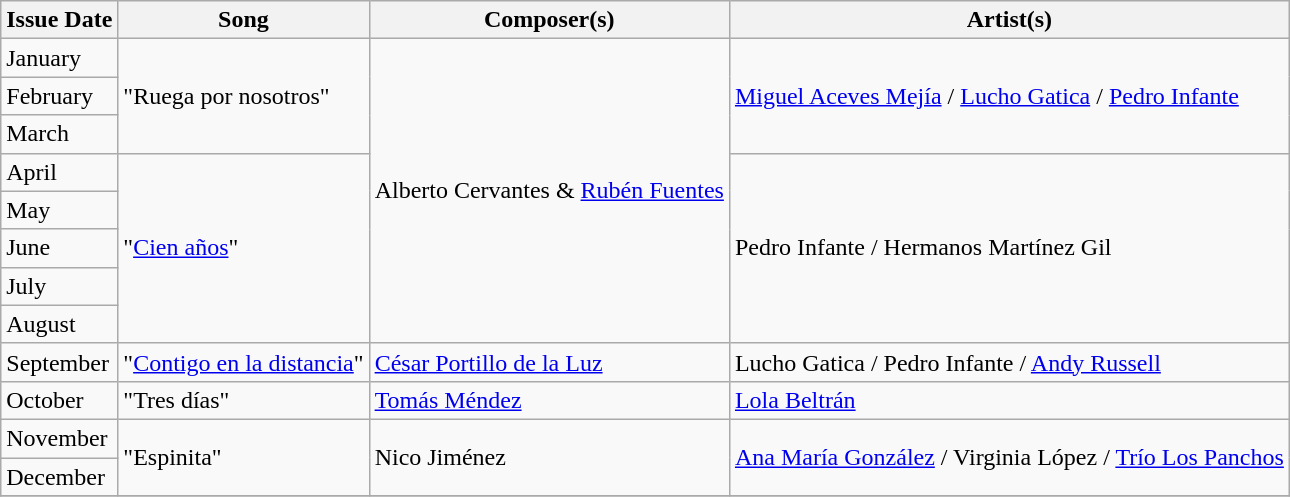<table class="wikitable">
<tr>
<th>Issue Date</th>
<th>Song</th>
<th>Composer(s)</th>
<th>Artist(s)</th>
</tr>
<tr>
<td>January</td>
<td align="left" rowspan="3">"Ruega por nosotros"</td>
<td align="left" rowspan="8">Alberto Cervantes & <a href='#'>Rubén Fuentes</a></td>
<td align="left" rowspan="3"><a href='#'>Miguel Aceves Mejía</a> / <a href='#'>Lucho Gatica</a> / <a href='#'>Pedro Infante</a></td>
</tr>
<tr>
<td>February</td>
</tr>
<tr>
<td>March</td>
</tr>
<tr>
<td>April</td>
<td align="left" rowspan="5">"<a href='#'>Cien años</a>"</td>
<td align="left" rowspan="5">Pedro Infante / Hermanos Martínez Gil</td>
</tr>
<tr>
<td>May</td>
</tr>
<tr>
<td>June</td>
</tr>
<tr>
<td>July</td>
</tr>
<tr>
<td>August</td>
</tr>
<tr>
<td>September</td>
<td align="left" rowspan="1">"<a href='#'>Contigo en la distancia</a>"</td>
<td align="left" rowspan="1"><a href='#'>César Portillo de la Luz</a></td>
<td align="left" rowspan="1">Lucho Gatica / Pedro Infante / <a href='#'>Andy Russell</a></td>
</tr>
<tr>
<td>October</td>
<td align="left" rowspan="1">"Tres días"</td>
<td align="left" rowspan="1"><a href='#'>Tomás Méndez</a></td>
<td align="left" rowspan="1"><a href='#'>Lola Beltrán</a></td>
</tr>
<tr>
<td>November</td>
<td align="left" rowspan="2">"Espinita"</td>
<td align="left" rowspan="2">Nico Jiménez</td>
<td align="left" rowspan="2"><a href='#'>Ana María González</a> / Virginia López / <a href='#'>Trío Los Panchos</a></td>
</tr>
<tr>
<td>December</td>
</tr>
<tr>
</tr>
</table>
